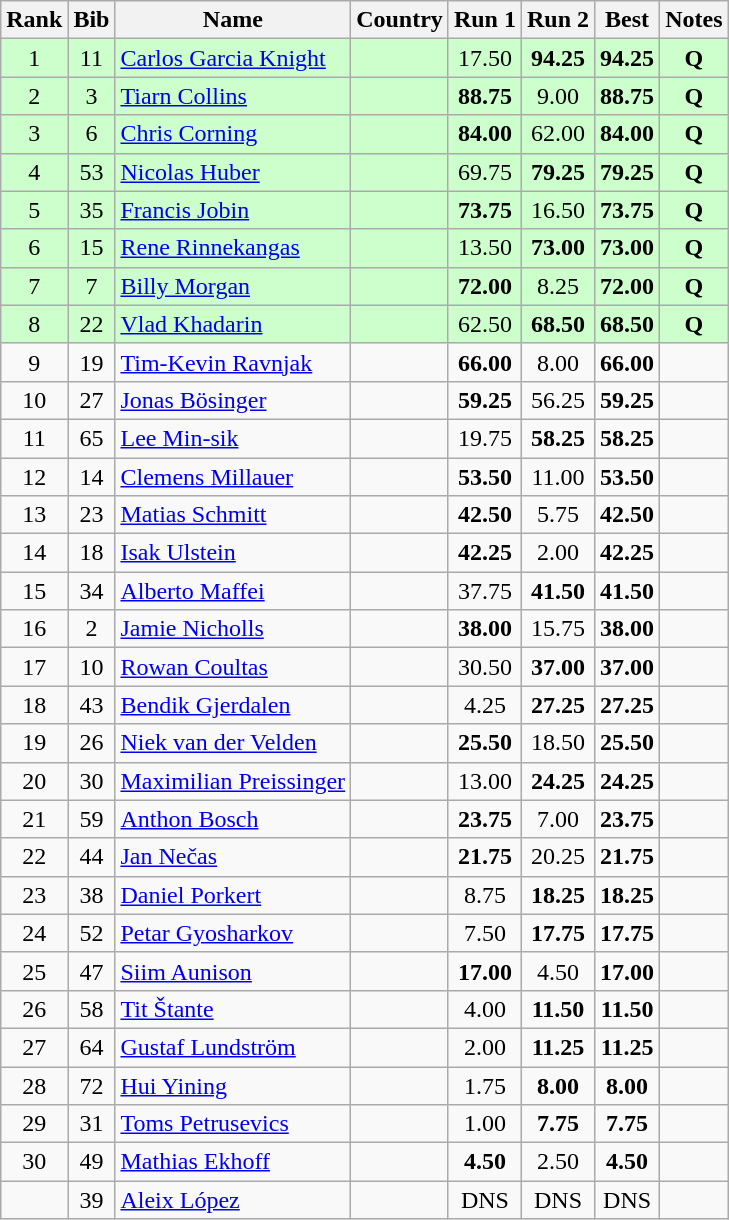<table class="wikitable sortable" style="text-align:center">
<tr>
<th>Rank</th>
<th>Bib</th>
<th>Name</th>
<th>Country</th>
<th>Run 1</th>
<th>Run 2</th>
<th>Best</th>
<th>Notes</th>
</tr>
<tr bgcolor="#ccffcc">
<td>1</td>
<td>11</td>
<td align=left><a href='#'>Carlos Garcia Knight</a></td>
<td align=left></td>
<td>17.50</td>
<td><strong>94.25</strong></td>
<td><strong>94.25</strong></td>
<td><strong>Q</strong></td>
</tr>
<tr bgcolor="#ccffcc">
<td>2</td>
<td>3</td>
<td align=left><a href='#'>Tiarn Collins</a></td>
<td align=left></td>
<td><strong>88.75</strong></td>
<td>9.00</td>
<td><strong>88.75</strong></td>
<td><strong>Q</strong></td>
</tr>
<tr bgcolor="#ccffcc">
<td>3</td>
<td>6</td>
<td align=left><a href='#'>Chris Corning</a></td>
<td align=left></td>
<td><strong>84.00</strong></td>
<td>62.00</td>
<td><strong>84.00</strong></td>
<td><strong>Q</strong></td>
</tr>
<tr bgcolor="#ccffcc">
<td>4</td>
<td>53</td>
<td align=left><a href='#'>Nicolas Huber</a></td>
<td align=left></td>
<td>69.75</td>
<td><strong>79.25</strong></td>
<td><strong>79.25</strong></td>
<td><strong>Q</strong></td>
</tr>
<tr bgcolor="#ccffcc">
<td>5</td>
<td>35</td>
<td align=left><a href='#'>Francis Jobin</a></td>
<td align=left></td>
<td><strong>73.75</strong></td>
<td>16.50</td>
<td><strong>73.75</strong></td>
<td><strong>Q</strong></td>
</tr>
<tr bgcolor="#ccffcc">
<td>6</td>
<td>15</td>
<td align=left><a href='#'>Rene Rinnekangas</a></td>
<td align=left></td>
<td>13.50</td>
<td><strong>73.00</strong></td>
<td><strong>73.00</strong></td>
<td><strong>Q</strong></td>
</tr>
<tr bgcolor="#ccffcc">
<td>7</td>
<td>7</td>
<td align=left><a href='#'>Billy Morgan</a></td>
<td align=left></td>
<td><strong>72.00</strong></td>
<td>8.25</td>
<td><strong>72.00</strong></td>
<td><strong>Q</strong></td>
</tr>
<tr bgcolor="#ccffcc">
<td>8</td>
<td>22</td>
<td align=left><a href='#'>Vlad Khadarin</a></td>
<td align=left></td>
<td>62.50</td>
<td><strong>68.50</strong></td>
<td><strong>68.50</strong></td>
<td><strong>Q</strong></td>
</tr>
<tr>
<td>9</td>
<td>19</td>
<td align=left><a href='#'>Tim-Kevin Ravnjak</a></td>
<td align=left></td>
<td><strong>66.00</strong></td>
<td>8.00</td>
<td><strong>66.00</strong></td>
<td></td>
</tr>
<tr>
<td>10</td>
<td>27</td>
<td align=left><a href='#'>Jonas Bösinger</a></td>
<td align=left></td>
<td><strong>59.25</strong></td>
<td>56.25</td>
<td><strong>59.25</strong></td>
<td></td>
</tr>
<tr>
<td>11</td>
<td>65</td>
<td align=left><a href='#'>Lee Min-sik</a></td>
<td align=left></td>
<td>19.75</td>
<td><strong>58.25</strong></td>
<td><strong>58.25</strong></td>
<td></td>
</tr>
<tr>
<td>12</td>
<td>14</td>
<td align=left><a href='#'>Clemens Millauer</a></td>
<td align=left></td>
<td><strong>53.50</strong></td>
<td>11.00</td>
<td><strong>53.50</strong></td>
<td></td>
</tr>
<tr>
<td>13</td>
<td>23</td>
<td align=left><a href='#'>Matias Schmitt</a></td>
<td align=left></td>
<td><strong>42.50</strong></td>
<td>5.75</td>
<td><strong>42.50</strong></td>
<td></td>
</tr>
<tr>
<td>14</td>
<td>18</td>
<td align=left><a href='#'>Isak Ulstein</a></td>
<td align=left></td>
<td><strong>42.25</strong></td>
<td>2.00</td>
<td><strong>42.25</strong></td>
<td></td>
</tr>
<tr>
<td>15</td>
<td>34</td>
<td align=left><a href='#'>Alberto Maffei</a></td>
<td align=left></td>
<td>37.75</td>
<td><strong>41.50</strong></td>
<td><strong>41.50</strong></td>
<td></td>
</tr>
<tr>
<td>16</td>
<td>2</td>
<td align=left><a href='#'>Jamie Nicholls</a></td>
<td align=left></td>
<td><strong>38.00</strong></td>
<td>15.75</td>
<td><strong>38.00</strong></td>
<td></td>
</tr>
<tr>
<td>17</td>
<td>10</td>
<td align=left><a href='#'>Rowan Coultas</a></td>
<td align=left></td>
<td>30.50</td>
<td><strong>37.00</strong></td>
<td><strong>37.00</strong></td>
<td></td>
</tr>
<tr>
<td>18</td>
<td>43</td>
<td align=left><a href='#'>Bendik Gjerdalen</a></td>
<td align=left></td>
<td>4.25</td>
<td><strong>27.25</strong></td>
<td><strong>27.25</strong></td>
<td></td>
</tr>
<tr>
<td>19</td>
<td>26</td>
<td align=left><a href='#'>Niek van der Velden</a></td>
<td align=left></td>
<td><strong>25.50</strong></td>
<td>18.50</td>
<td><strong>25.50</strong></td>
<td></td>
</tr>
<tr>
<td>20</td>
<td>30</td>
<td align=left><a href='#'>Maximilian Preissinger</a></td>
<td align=left></td>
<td>13.00</td>
<td><strong>24.25</strong></td>
<td><strong>24.25</strong></td>
<td></td>
</tr>
<tr>
<td>21</td>
<td>59</td>
<td align=left><a href='#'>Anthon Bosch</a></td>
<td align=left></td>
<td><strong>23.75</strong></td>
<td>7.00</td>
<td><strong>23.75</strong></td>
<td></td>
</tr>
<tr>
<td>22</td>
<td>44</td>
<td align=left><a href='#'>Jan Nečas</a></td>
<td align=left></td>
<td><strong>21.75</strong></td>
<td>20.25</td>
<td><strong>21.75</strong></td>
<td></td>
</tr>
<tr>
<td>23</td>
<td>38</td>
<td align=left><a href='#'>Daniel Porkert</a></td>
<td align=left></td>
<td>8.75</td>
<td><strong>18.25</strong></td>
<td><strong>18.25</strong></td>
<td></td>
</tr>
<tr>
<td>24</td>
<td>52</td>
<td align=left><a href='#'>Petar Gyosharkov</a></td>
<td align=left></td>
<td>7.50</td>
<td><strong>17.75</strong></td>
<td><strong>17.75</strong></td>
<td></td>
</tr>
<tr>
<td>25</td>
<td>47</td>
<td align=left><a href='#'>Siim Aunison</a></td>
<td align=left></td>
<td><strong>17.00</strong></td>
<td>4.50</td>
<td><strong>17.00</strong></td>
<td></td>
</tr>
<tr>
<td>26</td>
<td>58</td>
<td align=left><a href='#'>Tit Štante</a></td>
<td align=left></td>
<td>4.00</td>
<td><strong>11.50</strong></td>
<td><strong>11.50</strong></td>
<td></td>
</tr>
<tr>
<td>27</td>
<td>64</td>
<td align=left><a href='#'>Gustaf Lundström</a></td>
<td align=left></td>
<td>2.00</td>
<td><strong>11.25</strong></td>
<td><strong>11.25</strong></td>
<td></td>
</tr>
<tr>
<td>28</td>
<td>72</td>
<td align=left><a href='#'>Hui Yining</a></td>
<td align=left></td>
<td>1.75</td>
<td><strong>8.00</strong></td>
<td><strong>8.00</strong></td>
<td></td>
</tr>
<tr>
<td>29</td>
<td>31</td>
<td align=left><a href='#'>Toms Petrusevics</a></td>
<td align=left></td>
<td>1.00</td>
<td><strong>7.75</strong></td>
<td><strong>7.75</strong></td>
<td></td>
</tr>
<tr>
<td>30</td>
<td>49</td>
<td align=left><a href='#'>Mathias Ekhoff</a></td>
<td align=left></td>
<td><strong>4.50</strong></td>
<td>2.50</td>
<td><strong>4.50</strong></td>
<td></td>
</tr>
<tr>
<td></td>
<td>39</td>
<td align=left><a href='#'>Aleix López</a></td>
<td align=left></td>
<td>DNS</td>
<td>DNS</td>
<td>DNS</td>
<td></td>
</tr>
</table>
